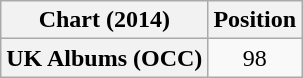<table class="wikitable plainrowheaders" style="text-align:center">
<tr>
<th scope="col">Chart (2014)</th>
<th scope="col">Position</th>
</tr>
<tr>
<th scope="row">UK Albums (OCC)</th>
<td>98</td>
</tr>
</table>
